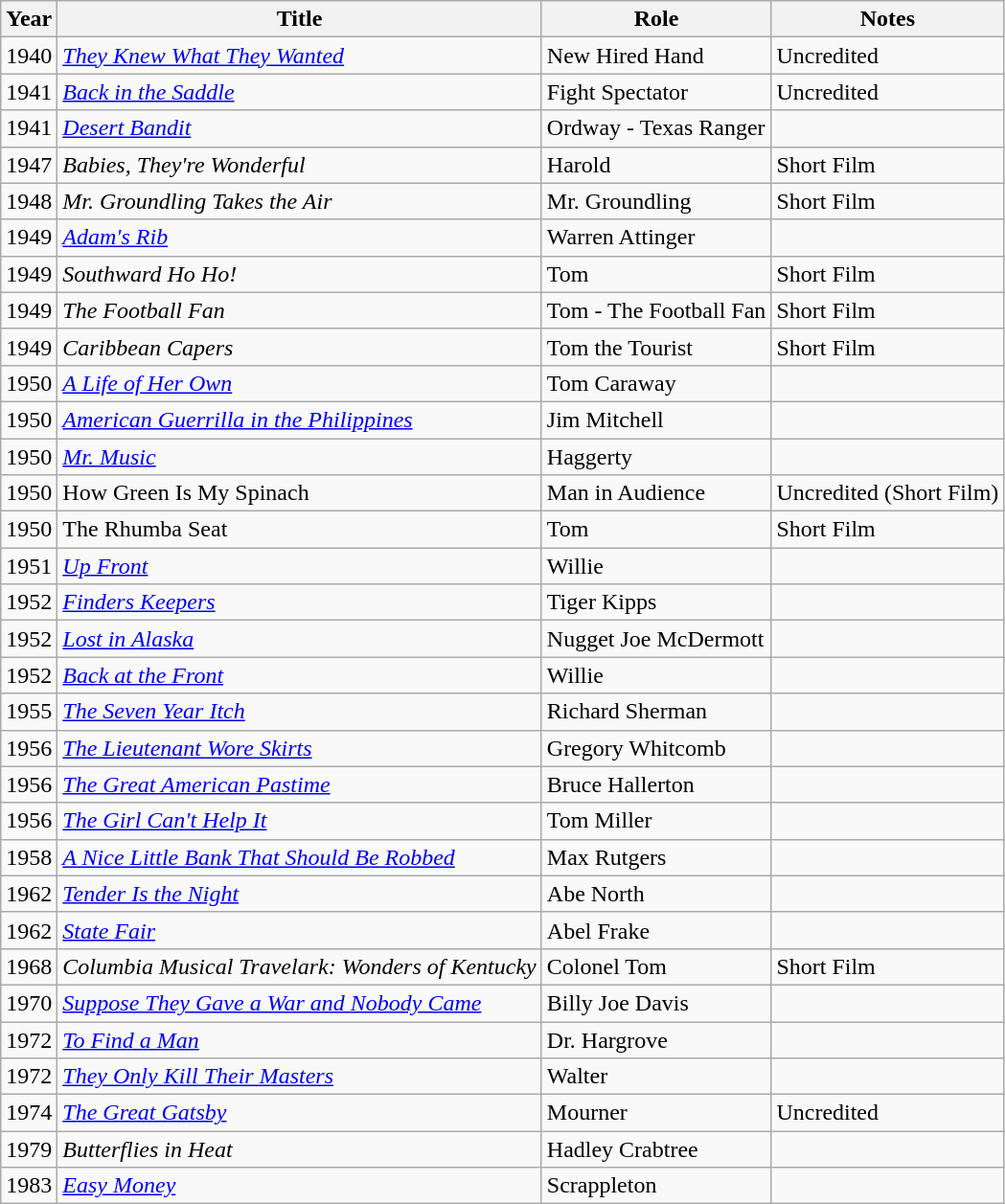<table class="wikitable sortable">
<tr>
<th>Year</th>
<th>Title</th>
<th>Role</th>
<th>Notes</th>
</tr>
<tr>
<td>1940</td>
<td><em><a href='#'>They Knew What They Wanted</a></em></td>
<td>New Hired Hand</td>
<td>Uncredited</td>
</tr>
<tr>
<td>1941</td>
<td><em><a href='#'>Back in the Saddle</a></em></td>
<td>Fight Spectator</td>
<td>Uncredited</td>
</tr>
<tr>
<td>1941</td>
<td><em><a href='#'>Desert Bandit</a></em></td>
<td>Ordway - Texas Ranger</td>
<td></td>
</tr>
<tr>
<td>1947</td>
<td><em>Babies, They're Wonderful</em></td>
<td>Harold</td>
<td>Short Film</td>
</tr>
<tr>
<td>1948</td>
<td><em>Mr. Groundling Takes the Air</em></td>
<td>Mr. Groundling</td>
<td>Short Film</td>
</tr>
<tr>
<td>1949</td>
<td><em><a href='#'>Adam's Rib</a></em></td>
<td>Warren Attinger</td>
<td></td>
</tr>
<tr>
<td>1949</td>
<td><em>Southward Ho Ho!</em></td>
<td>Tom</td>
<td>Short Film</td>
</tr>
<tr>
<td>1949</td>
<td><em>The Football Fan</em></td>
<td>Tom - The Football Fan</td>
<td>Short Film</td>
</tr>
<tr>
<td>1949</td>
<td><em>Caribbean Capers</em></td>
<td>Tom the Tourist</td>
<td>Short Film</td>
</tr>
<tr>
<td>1950</td>
<td><em><a href='#'>A Life of Her Own</a></em></td>
<td>Tom Caraway</td>
<td></td>
</tr>
<tr>
<td>1950</td>
<td><em><a href='#'>American Guerrilla in the Philippines</a></em></td>
<td>Jim Mitchell</td>
<td></td>
</tr>
<tr>
<td>1950</td>
<td><em><a href='#'>Mr. Music</a></em></td>
<td>Haggerty</td>
<td></td>
</tr>
<tr>
<td>1950</td>
<td>How Green Is My Spinach</td>
<td>Man in Audience</td>
<td>Uncredited (Short Film)</td>
</tr>
<tr>
<td>1950</td>
<td>The Rhumba Seat</td>
<td>Tom</td>
<td>Short Film</td>
</tr>
<tr>
<td>1951</td>
<td><em><a href='#'>Up Front</a></em></td>
<td>Willie</td>
<td></td>
</tr>
<tr>
<td>1952</td>
<td><em><a href='#'>Finders Keepers</a></em></td>
<td>Tiger Kipps</td>
<td></td>
</tr>
<tr>
<td>1952</td>
<td><em><a href='#'>Lost in Alaska</a></em></td>
<td>Nugget Joe McDermott</td>
<td></td>
</tr>
<tr>
<td>1952</td>
<td><em><a href='#'>Back at the Front</a></em></td>
<td>Willie</td>
<td></td>
</tr>
<tr>
<td>1955</td>
<td><em><a href='#'>The Seven Year Itch</a></em></td>
<td>Richard Sherman</td>
<td></td>
</tr>
<tr>
<td>1956</td>
<td><em><a href='#'>The Lieutenant Wore Skirts</a></em></td>
<td>Gregory Whitcomb</td>
<td></td>
</tr>
<tr>
<td>1956</td>
<td><em><a href='#'>The Great American Pastime</a></em></td>
<td>Bruce Hallerton</td>
<td></td>
</tr>
<tr>
<td>1956</td>
<td><em><a href='#'>The Girl Can't Help It</a></em></td>
<td>Tom Miller</td>
<td></td>
</tr>
<tr>
<td>1958</td>
<td><em><a href='#'>A Nice Little Bank That Should Be Robbed</a></em></td>
<td>Max Rutgers</td>
<td></td>
</tr>
<tr>
<td>1962</td>
<td><em><a href='#'>Tender Is the Night</a></em></td>
<td>Abe North</td>
<td></td>
</tr>
<tr>
<td>1962</td>
<td><em><a href='#'>State Fair</a></em></td>
<td>Abel Frake</td>
<td></td>
</tr>
<tr>
<td>1968</td>
<td><em>Columbia Musical Travelark: Wonders of Kentucky</em></td>
<td>Colonel Tom</td>
<td>Short Film</td>
</tr>
<tr>
<td>1970</td>
<td><em><a href='#'>Suppose They Gave a War and Nobody Came</a></em></td>
<td>Billy Joe Davis</td>
<td></td>
</tr>
<tr>
<td>1972</td>
<td><em><a href='#'>To Find a Man</a></em></td>
<td>Dr. Hargrove</td>
<td></td>
</tr>
<tr>
<td>1972</td>
<td><em><a href='#'>They Only Kill Their Masters</a></em></td>
<td>Walter</td>
<td></td>
</tr>
<tr>
<td>1974</td>
<td><em><a href='#'>The Great Gatsby</a></em></td>
<td>Mourner</td>
<td>Uncredited</td>
</tr>
<tr>
<td>1979</td>
<td><em>Butterflies in Heat</em></td>
<td>Hadley Crabtree</td>
<td></td>
</tr>
<tr>
<td>1983</td>
<td><em><a href='#'>Easy Money</a></em></td>
<td>Scrappleton</td>
<td></td>
</tr>
</table>
